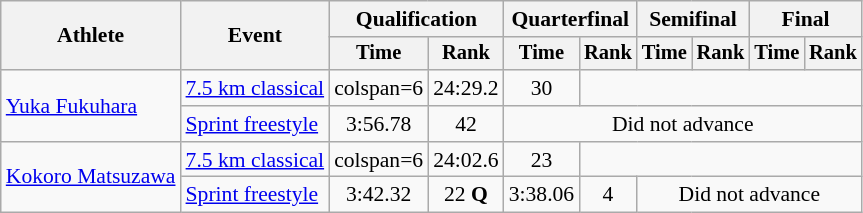<table class="wikitable" style="font-size:90%">
<tr>
<th rowspan="2">Athlete</th>
<th rowspan="2">Event</th>
<th colspan="2">Qualification</th>
<th colspan="2">Quarterfinal</th>
<th colspan="2">Semifinal</th>
<th colspan="2">Final</th>
</tr>
<tr style="font-size:95%">
<th>Time</th>
<th>Rank</th>
<th>Time</th>
<th>Rank</th>
<th>Time</th>
<th>Rank</th>
<th>Time</th>
<th>Rank</th>
</tr>
<tr align=center>
<td align=left rowspan=2><a href='#'>Yuka Fukuhara</a></td>
<td align=left><a href='#'>7.5 km classical</a></td>
<td>colspan=6</td>
<td>24:29.2</td>
<td>30</td>
</tr>
<tr align=center>
<td align=left><a href='#'>Sprint freestyle</a></td>
<td>3:56.78</td>
<td>42</td>
<td colspan=6>Did not advance</td>
</tr>
<tr align=center>
<td align=left rowspan=2><a href='#'>Kokoro Matsuzawa</a></td>
<td align=left><a href='#'>7.5 km classical</a></td>
<td>colspan=6</td>
<td>24:02.6</td>
<td>23</td>
</tr>
<tr align=center>
<td align=left><a href='#'>Sprint freestyle</a></td>
<td>3:42.32</td>
<td>22 <strong>Q</strong></td>
<td>3:38.06</td>
<td>4</td>
<td colspan=4>Did not advance</td>
</tr>
</table>
